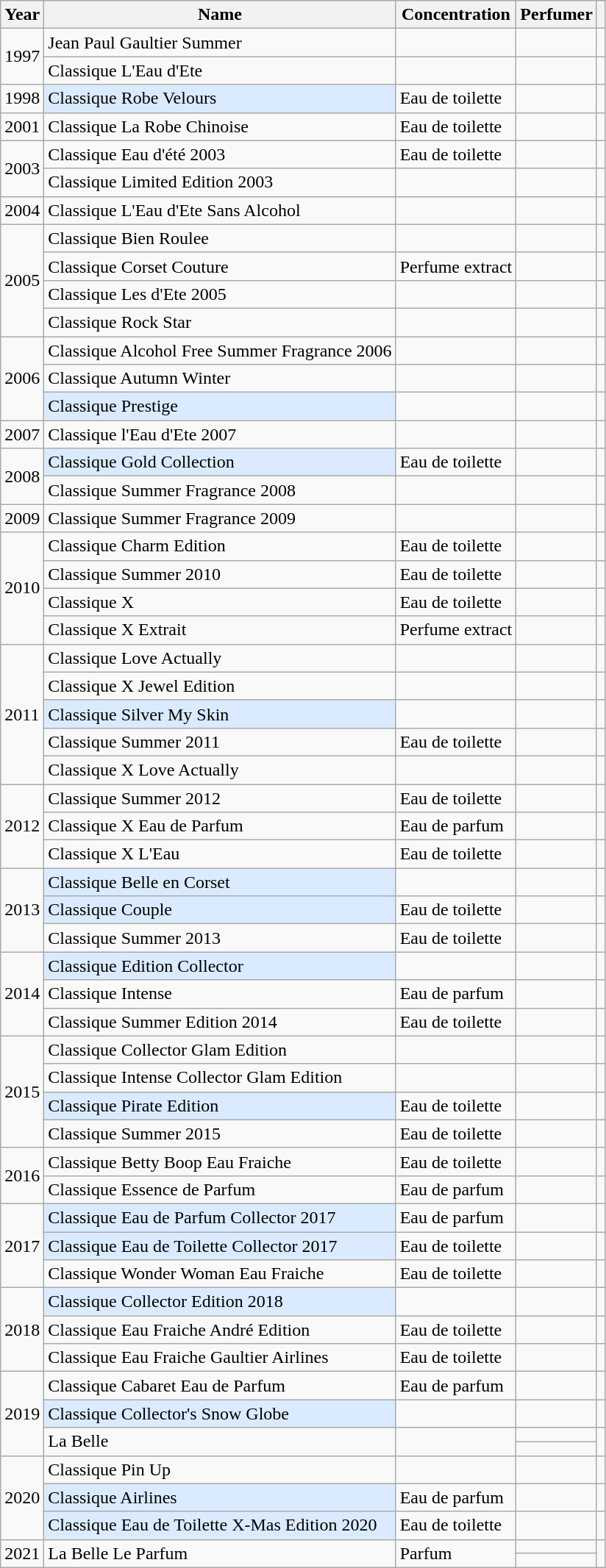<table class="wikitable sortable">
<tr>
<th>Year</th>
<th>Name</th>
<th>Concentration</th>
<th>Perfumer</th>
<th></th>
</tr>
<tr>
<td rowspan="2">1997</td>
<td>Jean Paul Gaultier Summer</td>
<td></td>
<td></td>
<td></td>
</tr>
<tr>
<td>Classique L'Eau d'Ete</td>
<td></td>
<td></td>
<td></td>
</tr>
<tr>
<td>1998</td>
<td style="background:#daebff">Classique Robe Velours</td>
<td>Eau de toilette</td>
<td></td>
<td></td>
</tr>
<tr>
<td>2001</td>
<td>Classique La Robe Chinoise</td>
<td>Eau de toilette</td>
<td></td>
<td></td>
</tr>
<tr>
<td rowspan="2">2003</td>
<td>Classique Eau d'été 2003</td>
<td>Eau de toilette</td>
<td></td>
<td></td>
</tr>
<tr>
<td>Classique Limited Edition 2003</td>
<td></td>
<td></td>
<td></td>
</tr>
<tr>
<td>2004</td>
<td>Classique L'Eau d'Ete Sans Alcohol</td>
<td></td>
<td></td>
<td></td>
</tr>
<tr>
<td rowspan="4">2005</td>
<td>Classique Bien Roulee</td>
<td></td>
<td></td>
<td></td>
</tr>
<tr>
<td>Classique Corset Couture</td>
<td>Perfume extract</td>
<td></td>
<td></td>
</tr>
<tr>
<td>Classique Les d'Ete 2005</td>
<td></td>
<td></td>
<td></td>
</tr>
<tr>
<td>Classique Rock Star</td>
<td></td>
<td></td>
<td></td>
</tr>
<tr>
<td rowspan="3">2006</td>
<td>Classique Alcohol Free Summer Fragrance 2006</td>
<td></td>
<td></td>
<td></td>
</tr>
<tr>
<td>Classique Autumn Winter</td>
<td></td>
<td></td>
<td></td>
</tr>
<tr>
<td style="background:#daebff">Classique Prestige</td>
<td></td>
<td></td>
<td></td>
</tr>
<tr>
<td>2007</td>
<td>Classique l'Eau d'Ete 2007</td>
<td></td>
<td></td>
<td></td>
</tr>
<tr>
<td rowspan="2">2008</td>
<td style="background:#daebff">Classique Gold Collection</td>
<td>Eau de toilette</td>
<td></td>
<td></td>
</tr>
<tr>
<td>Classique Summer Fragrance 2008</td>
<td></td>
<td></td>
<td></td>
</tr>
<tr>
<td>2009</td>
<td>Classique Summer Fragrance 2009</td>
<td></td>
<td></td>
<td></td>
</tr>
<tr>
<td rowspan="4">2010</td>
<td>Classique Charm Edition</td>
<td>Eau de toilette</td>
<td></td>
<td></td>
</tr>
<tr>
<td>Classique Summer 2010</td>
<td>Eau de toilette</td>
<td></td>
<td></td>
</tr>
<tr>
<td>Classique X</td>
<td>Eau de toilette</td>
<td></td>
<td></td>
</tr>
<tr>
<td>Classique X Extrait</td>
<td>Perfume extract</td>
<td></td>
<td></td>
</tr>
<tr>
<td rowspan="5">2011</td>
<td>Classique Love Actually</td>
<td></td>
<td></td>
<td></td>
</tr>
<tr>
<td>Classique X Jewel Edition</td>
<td></td>
<td></td>
<td></td>
</tr>
<tr>
<td style="background:#daebff">Classique Silver My Skin</td>
<td></td>
<td></td>
<td></td>
</tr>
<tr>
<td>Classique Summer 2011</td>
<td>Eau de toilette</td>
<td></td>
<td></td>
</tr>
<tr>
<td>Classique X Love Actually</td>
<td></td>
<td></td>
<td></td>
</tr>
<tr>
<td rowspan="3">2012</td>
<td>Classique Summer 2012</td>
<td>Eau de toilette</td>
<td></td>
<td></td>
</tr>
<tr>
<td>Classique X Eau de Parfum</td>
<td>Eau de parfum</td>
<td></td>
<td></td>
</tr>
<tr>
<td>Classique X L'Eau</td>
<td>Eau de toilette</td>
<td></td>
<td></td>
</tr>
<tr>
<td rowspan="3">2013</td>
<td style="background:#daebff">Classique Belle en Corset</td>
<td></td>
<td></td>
<td></td>
</tr>
<tr>
<td style="background:#daebff">Classique Couple</td>
<td>Eau de toilette</td>
<td></td>
<td></td>
</tr>
<tr>
<td>Classique Summer 2013</td>
<td>Eau de toilette</td>
<td></td>
<td></td>
</tr>
<tr>
<td rowspan="3">2014</td>
<td style="background:#daebff">Classique Edition Collector</td>
<td></td>
<td></td>
<td></td>
</tr>
<tr>
<td>Classique Intense</td>
<td>Eau de parfum</td>
<td></td>
<td></td>
</tr>
<tr>
<td>Classique Summer Edition 2014</td>
<td>Eau de toilette</td>
<td></td>
<td></td>
</tr>
<tr>
<td rowspan="4">2015</td>
<td>Classique Collector Glam Edition</td>
<td></td>
<td></td>
<td></td>
</tr>
<tr>
<td>Classique Intense Collector Glam Edition</td>
<td></td>
<td></td>
<td></td>
</tr>
<tr>
<td style="background:#daebff">Classique Pirate Edition</td>
<td>Eau de toilette</td>
<td></td>
<td></td>
</tr>
<tr>
<td>Classique Summer 2015</td>
<td>Eau de toilette</td>
<td></td>
<td></td>
</tr>
<tr>
<td rowspan="2">2016</td>
<td>Classique Betty Boop Eau Fraiche</td>
<td>Eau de toilette</td>
<td></td>
<td></td>
</tr>
<tr>
<td>Classique Essence de Parfum</td>
<td>Eau de parfum</td>
<td></td>
<td></td>
</tr>
<tr>
<td rowspan="3">2017</td>
<td style="background:#daebff">Classique Eau de Parfum Collector 2017</td>
<td>Eau de parfum</td>
<td></td>
<td></td>
</tr>
<tr>
<td style="background:#daebff">Classique Eau de Toilette Collector 2017</td>
<td>Eau de toilette</td>
<td></td>
<td></td>
</tr>
<tr>
<td>Classique Wonder Woman Eau Fraiche</td>
<td>Eau de toilette</td>
<td></td>
<td></td>
</tr>
<tr>
<td rowspan="3">2018</td>
<td style="background:#daebff">Classique Collector Edition 2018</td>
<td></td>
<td></td>
<td></td>
</tr>
<tr>
<td>Classique Eau Fraiche André Edition</td>
<td>Eau de toilette</td>
<td></td>
<td></td>
</tr>
<tr>
<td>Classique Eau Fraiche Gaultier Airlines</td>
<td>Eau de toilette</td>
<td></td>
<td></td>
</tr>
<tr>
<td rowspan="4">2019</td>
<td>Classique Cabaret Eau de Parfum</td>
<td>Eau de parfum</td>
<td></td>
<td></td>
</tr>
<tr>
<td style="background:#daebff">Classique Collector's Snow Globe</td>
<td></td>
<td></td>
<td></td>
</tr>
<tr>
<td rowspan="2">La Belle</td>
<td rowspan="2"></td>
<td></td>
<td rowspan="2"></td>
</tr>
<tr>
<td></td>
</tr>
<tr>
<td rowspan="3">2020</td>
<td>Classique Pin Up</td>
<td></td>
<td></td>
<td></td>
</tr>
<tr>
<td style="background:#daebff">Classique Airlines</td>
<td>Eau de parfum</td>
<td></td>
<td></td>
</tr>
<tr>
<td style="background:#daebff">Classique Eau de Toilette X-Mas Edition 2020</td>
<td>Eau de toilette</td>
<td></td>
<td></td>
</tr>
<tr>
<td rowspan="2">2021</td>
<td rowspan="2">La Belle Le Parfum</td>
<td rowspan="2">Parfum</td>
<td></td>
<td rowspan="2"></td>
</tr>
<tr>
<td></td>
</tr>
</table>
